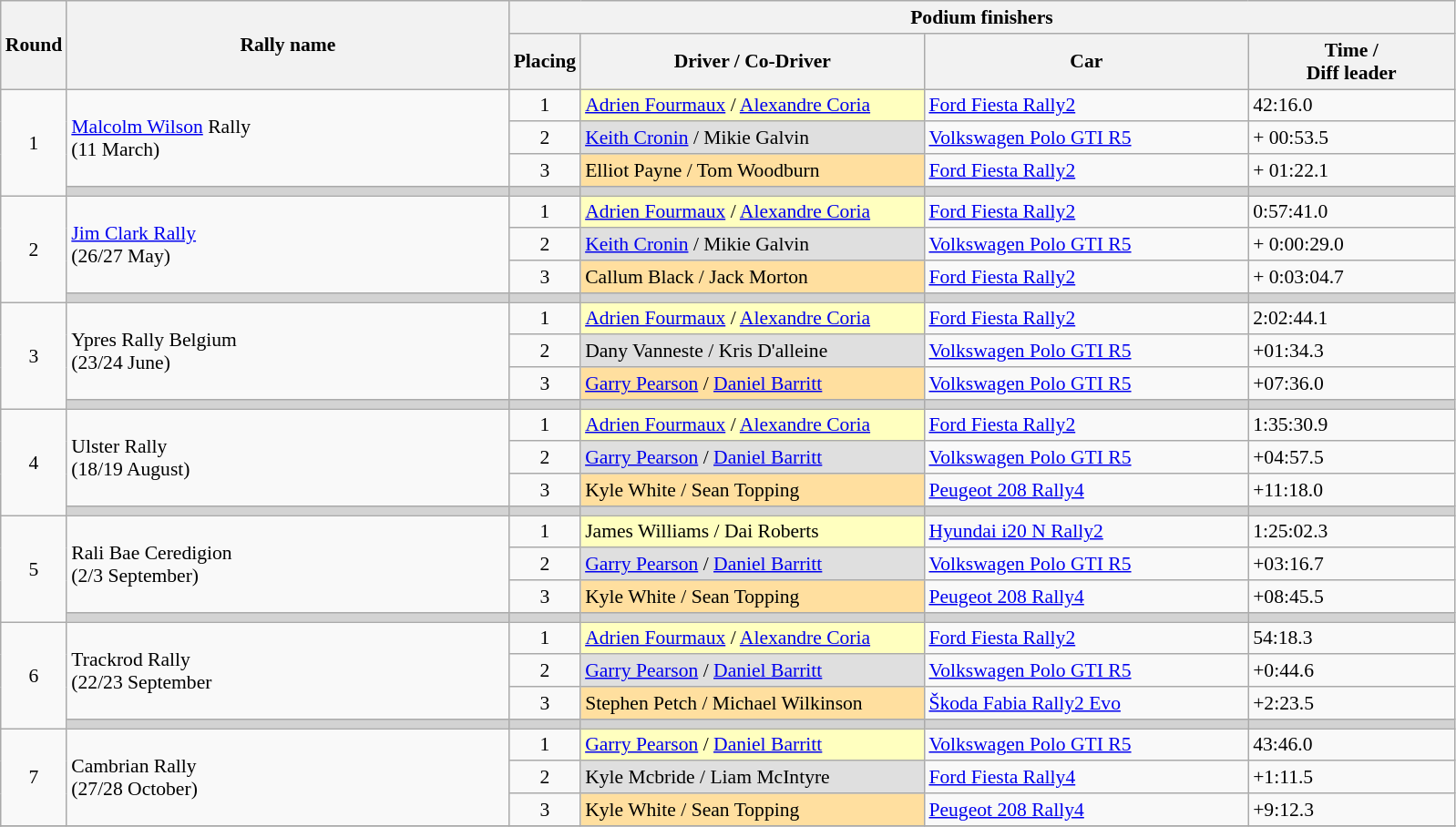<table class="wikitable" style="font-size:90%;">
<tr>
<th rowspan=2>Round</th>
<th style="width:22em" rowspan=2>Rally name</th>
<th colspan=4>Podium finishers</th>
</tr>
<tr>
<th>Placing</th>
<th style="width:17em">Driver / Co-Driver</th>
<th style="width:16em">Car</th>
<th style="width:10em">Time /<br>Diff leader<br></th>
</tr>
<tr>
<td rowspan=4 align=center>1</td>
<td rowspan=3><a href='#'>Malcolm Wilson</a> Rally<br>(11 March)</td>
<td align=center>1</td>
<td style="background:#ffffbf;"><a href='#'>Adrien Fourmaux</a> / <a href='#'>Alexandre Coria</a></td>
<td><a href='#'>Ford Fiesta Rally2</a></td>
<td>42:16.0</td>
</tr>
<tr>
<td align=center>2</td>
<td style="background:#dfdfdf;"><a href='#'>Keith Cronin</a> / Mikie Galvin</td>
<td><a href='#'>Volkswagen Polo GTI R5</a></td>
<td>+ 00:53.5</td>
</tr>
<tr>
<td align=center>3</td>
<td style="background:#ffdf9f;">Elliot Payne / Tom Woodburn</td>
<td><a href='#'>Ford Fiesta Rally2</a></td>
<td>+ 01:22.1</td>
</tr>
<tr style="background:lightgrey;">
<td></td>
<td></td>
<td></td>
<td></td>
<td></td>
</tr>
<tr>
<td rowspan=4 align=center>2</td>
<td rowspan=3><a href='#'>Jim Clark Rally</a> <br>(26/27 May)</td>
<td align=center>1</td>
<td style="background:#ffffbf;"><a href='#'>Adrien Fourmaux</a> / <a href='#'>Alexandre Coria</a></td>
<td><a href='#'>Ford Fiesta Rally2</a></td>
<td>0:57:41.0</td>
</tr>
<tr>
<td align=center>2</td>
<td style="background:#dfdfdf;"><a href='#'>Keith Cronin</a> / Mikie Galvin</td>
<td><a href='#'>Volkswagen Polo GTI R5</a></td>
<td>+ 0:00:29.0</td>
</tr>
<tr>
<td align=center>3</td>
<td style="background:#ffdf9f;">Callum Black / Jack Morton</td>
<td><a href='#'>Ford Fiesta Rally2</a></td>
<td>+ 0:03:04.7</td>
</tr>
<tr style="background:lightgrey;">
<td></td>
<td></td>
<td></td>
<td></td>
<td></td>
</tr>
<tr>
<td rowspan=4 align=center>3</td>
<td rowspan=3>Ypres Rally Belgium <br>(23/24 June)</td>
<td align=center>1</td>
<td style="background:#ffffbf;"><a href='#'>Adrien Fourmaux</a> / <a href='#'>Alexandre Coria</a></td>
<td><a href='#'>Ford Fiesta Rally2</a></td>
<td>2:02:44.1</td>
</tr>
<tr>
<td align=center>2</td>
<td style="background:#dfdfdf;">Dany Vanneste / Kris D'alleine</td>
<td><a href='#'>Volkswagen Polo GTI R5</a></td>
<td>+01:34.3</td>
</tr>
<tr>
<td align=center>3</td>
<td style="background:#ffdf9f;"><a href='#'>Garry Pearson</a> / <a href='#'>Daniel Barritt</a></td>
<td><a href='#'>Volkswagen Polo GTI R5</a></td>
<td>+07:36.0</td>
</tr>
<tr style="background:lightgrey;">
<td></td>
<td></td>
<td></td>
<td></td>
<td></td>
</tr>
<tr>
<td rowspan=4 align=center>4</td>
<td rowspan=3>Ulster Rally <br>(18/19 August)</td>
<td align=center>1</td>
<td style="background:#ffffbf;"><a href='#'>Adrien Fourmaux</a> / <a href='#'>Alexandre Coria</a></td>
<td><a href='#'>Ford Fiesta Rally2</a></td>
<td>1:35:30.9</td>
</tr>
<tr>
<td align=center>2</td>
<td style="background:#dfdfdf;"><a href='#'>Garry Pearson</a> / <a href='#'>Daniel Barritt</a></td>
<td><a href='#'>Volkswagen Polo GTI R5</a></td>
<td>+04:57.5</td>
</tr>
<tr>
<td align=center>3</td>
<td style="background:#ffdf9f;">Kyle White / Sean Topping</td>
<td><a href='#'>Peugeot 208 Rally4</a></td>
<td>+11:18.0</td>
</tr>
<tr style="background:lightgrey;">
<td></td>
<td></td>
<td></td>
<td></td>
<td></td>
</tr>
<tr>
<td rowspan=4 align=center>5</td>
<td rowspan=3>Rali Bae Ceredigion <br>(2/3 September)</td>
<td align=center>1</td>
<td style="background:#ffffbf;">James Williams / Dai Roberts</td>
<td><a href='#'>Hyundai i20 N Rally2</a></td>
<td>1:25:02.3</td>
</tr>
<tr>
<td align=center>2</td>
<td style="background:#dfdfdf;"><a href='#'>Garry Pearson</a> / <a href='#'>Daniel Barritt</a></td>
<td><a href='#'>Volkswagen Polo GTI R5</a></td>
<td>+03:16.7</td>
</tr>
<tr>
<td align=center>3</td>
<td style="background:#ffdf9f;">Kyle White / Sean Topping</td>
<td><a href='#'>Peugeot 208 Rally4</a></td>
<td>+08:45.5</td>
</tr>
<tr style="background:lightgrey;">
<td></td>
<td></td>
<td></td>
<td></td>
<td></td>
</tr>
<tr>
<td rowspan=4 align=center>6</td>
<td rowspan=3>Trackrod Rally <br>(22/23 September</td>
<td align=center>1</td>
<td style="background:#ffffbf;"><a href='#'>Adrien Fourmaux</a> / <a href='#'>Alexandre Coria</a></td>
<td><a href='#'>Ford Fiesta Rally2</a></td>
<td>54:18.3</td>
</tr>
<tr>
<td align=center>2</td>
<td style="background:#dfdfdf;"><a href='#'>Garry Pearson</a> / <a href='#'>Daniel Barritt</a></td>
<td><a href='#'>Volkswagen Polo GTI R5</a></td>
<td>+0:44.6</td>
</tr>
<tr>
<td align=center>3</td>
<td style="background:#ffdf9f;">Stephen Petch / Michael Wilkinson</td>
<td><a href='#'>Škoda Fabia Rally2 Evo</a></td>
<td>+2:23.5</td>
</tr>
<tr style="background:lightgrey;">
<td></td>
<td></td>
<td></td>
<td></td>
<td></td>
</tr>
<tr>
<td rowspan=3 align=center>7</td>
<td rowspan=3>Cambrian Rally<br>(27/28 October)</td>
<td align=center>1</td>
<td style="background:#ffffbf;"><a href='#'>Garry Pearson</a> / <a href='#'>Daniel Barritt</a></td>
<td><a href='#'>Volkswagen Polo GTI R5</a></td>
<td>43:46.0</td>
</tr>
<tr>
<td align=center>2</td>
<td style="background:#dfdfdf;">Kyle Mcbride / Liam McIntyre</td>
<td><a href='#'>Ford Fiesta Rally4</a></td>
<td>+1:11.5</td>
</tr>
<tr>
<td align=center>3</td>
<td style="background:#ffdf9f;">Kyle White / Sean Topping</td>
<td><a href='#'>Peugeot 208 Rally4</a></td>
<td>+9:12.3</td>
</tr>
<tr>
</tr>
</table>
